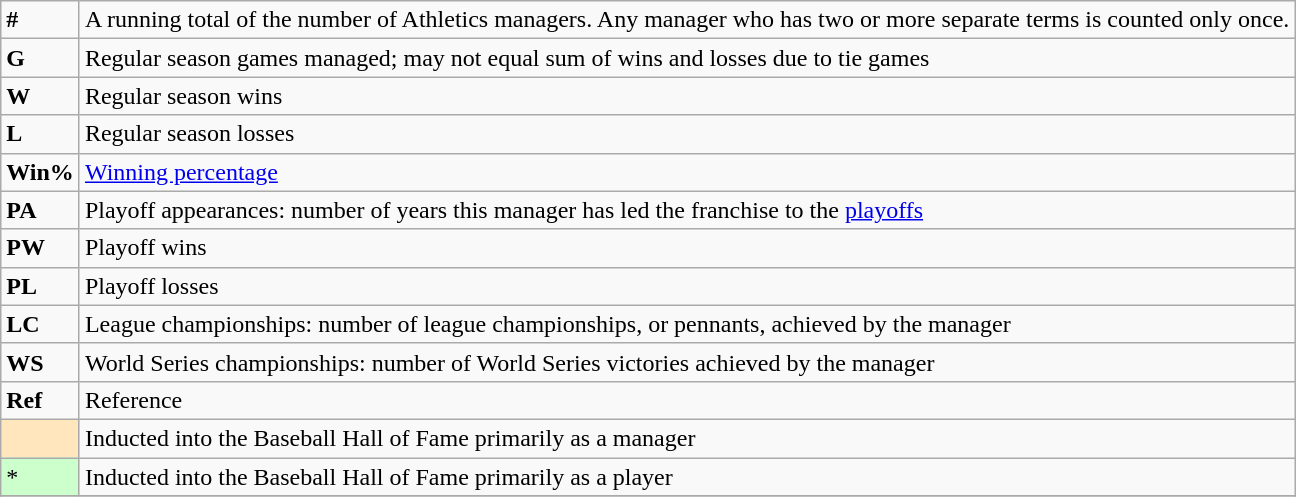<table class="wikitable" style="font-size:100%;">
<tr>
<td><strong>#</strong></td>
<td>A running total of the number of Athletics managers. Any manager who has two or more separate terms is counted only once.</td>
</tr>
<tr>
<td><strong>G</strong></td>
<td>Regular season games managed; may not equal sum of wins and losses due to tie games</td>
</tr>
<tr>
<td><strong>W</strong></td>
<td>Regular season wins</td>
</tr>
<tr>
<td><strong>L</strong></td>
<td>Regular season losses</td>
</tr>
<tr>
<td><strong>Win%</strong></td>
<td><a href='#'>Winning percentage</a></td>
</tr>
<tr>
<td><strong>PA</strong></td>
<td>Playoff appearances: number of years this manager has led the franchise to the <a href='#'>playoffs</a></td>
</tr>
<tr>
<td><strong>PW</strong></td>
<td>Playoff wins</td>
</tr>
<tr>
<td><strong>PL</strong></td>
<td>Playoff losses</td>
</tr>
<tr>
<td><strong>LC</strong></td>
<td>League championships: number of league championships, or pennants, achieved by the manager</td>
</tr>
<tr>
<td><strong>WS</strong></td>
<td>World Series championships: number of World Series victories achieved by the manager</td>
</tr>
<tr>
<td><strong>Ref</strong></td>
<td>Reference</td>
</tr>
<tr>
<td style="background-color:#ffe6bd"></td>
<td>Inducted into the Baseball Hall of Fame primarily as a manager</td>
</tr>
<tr>
<td style="background-color:#ccffcc">*</td>
<td>Inducted into the Baseball Hall of Fame primarily as a player</td>
</tr>
<tr>
</tr>
</table>
